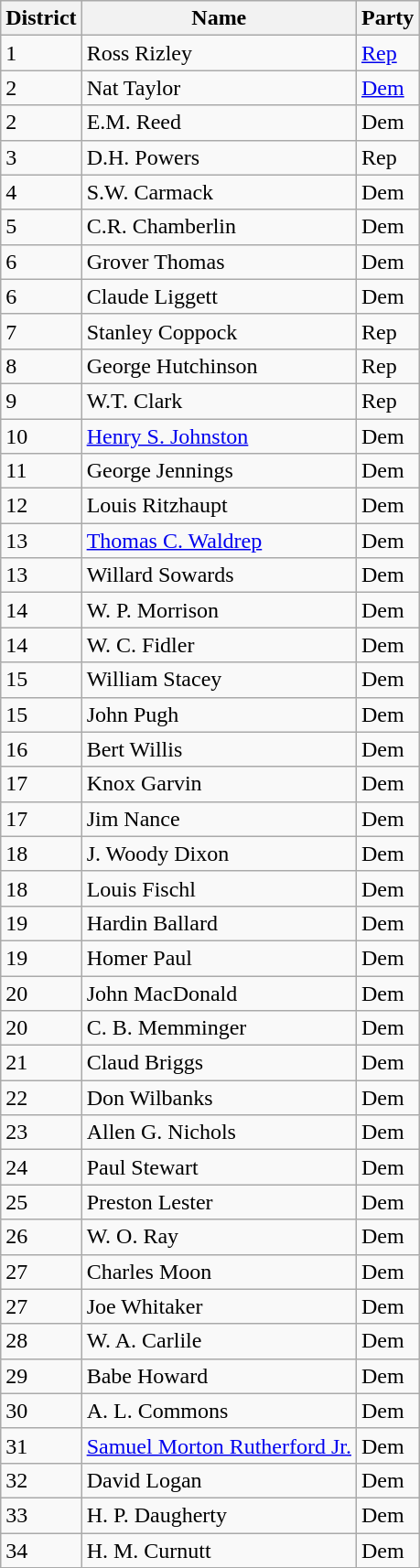<table class="wikitable sortable">
<tr>
<th>District</th>
<th>Name</th>
<th>Party</th>
</tr>
<tr>
<td>1</td>
<td>Ross Rizley</td>
<td><a href='#'>Rep</a></td>
</tr>
<tr>
<td>2</td>
<td>Nat Taylor</td>
<td><a href='#'>Dem</a></td>
</tr>
<tr>
<td>2</td>
<td>E.M. Reed</td>
<td>Dem</td>
</tr>
<tr>
<td>3</td>
<td>D.H. Powers</td>
<td>Rep</td>
</tr>
<tr>
<td>4</td>
<td>S.W. Carmack</td>
<td>Dem</td>
</tr>
<tr>
<td>5</td>
<td>C.R. Chamberlin</td>
<td>Dem</td>
</tr>
<tr>
<td>6</td>
<td>Grover Thomas</td>
<td>Dem</td>
</tr>
<tr>
<td>6</td>
<td>Claude Liggett</td>
<td>Dem</td>
</tr>
<tr>
<td>7</td>
<td>Stanley Coppock</td>
<td>Rep</td>
</tr>
<tr>
<td>8</td>
<td>George Hutchinson</td>
<td>Rep</td>
</tr>
<tr>
<td>9</td>
<td>W.T. Clark</td>
<td>Rep</td>
</tr>
<tr>
<td>10</td>
<td><a href='#'>Henry S. Johnston</a></td>
<td>Dem</td>
</tr>
<tr>
<td>11</td>
<td>George Jennings</td>
<td>Dem</td>
</tr>
<tr>
<td>12</td>
<td>Louis Ritzhaupt</td>
<td>Dem</td>
</tr>
<tr>
<td>13</td>
<td><a href='#'>Thomas C. Waldrep</a></td>
<td>Dem</td>
</tr>
<tr>
<td>13</td>
<td>Willard Sowards</td>
<td>Dem</td>
</tr>
<tr>
<td>14</td>
<td>W. P. Morrison</td>
<td>Dem</td>
</tr>
<tr>
<td>14</td>
<td>W. C. Fidler</td>
<td>Dem</td>
</tr>
<tr>
<td>15</td>
<td>William Stacey</td>
<td>Dem</td>
</tr>
<tr>
<td>15</td>
<td>John Pugh</td>
<td>Dem</td>
</tr>
<tr>
<td>16</td>
<td>Bert Willis</td>
<td>Dem</td>
</tr>
<tr>
<td>17</td>
<td>Knox Garvin</td>
<td>Dem</td>
</tr>
<tr>
<td>17</td>
<td>Jim Nance</td>
<td>Dem</td>
</tr>
<tr>
<td>18</td>
<td>J. Woody Dixon</td>
<td>Dem</td>
</tr>
<tr>
<td>18</td>
<td>Louis Fischl</td>
<td>Dem</td>
</tr>
<tr>
<td>19</td>
<td>Hardin Ballard</td>
<td>Dem</td>
</tr>
<tr>
<td>19</td>
<td>Homer Paul</td>
<td>Dem</td>
</tr>
<tr>
<td>20</td>
<td>John MacDonald</td>
<td>Dem</td>
</tr>
<tr>
<td>20</td>
<td>C. B. Memminger</td>
<td>Dem</td>
</tr>
<tr>
<td>21</td>
<td>Claud Briggs</td>
<td>Dem</td>
</tr>
<tr>
<td>22</td>
<td>Don Wilbanks</td>
<td>Dem</td>
</tr>
<tr>
<td>23</td>
<td>Allen G. Nichols</td>
<td>Dem</td>
</tr>
<tr>
<td>24</td>
<td>Paul Stewart</td>
<td>Dem</td>
</tr>
<tr>
<td>25</td>
<td>Preston Lester</td>
<td>Dem</td>
</tr>
<tr>
<td>26</td>
<td>W. O. Ray</td>
<td>Dem</td>
</tr>
<tr>
<td>27</td>
<td>Charles Moon</td>
<td>Dem</td>
</tr>
<tr>
<td>27</td>
<td>Joe Whitaker</td>
<td>Dem</td>
</tr>
<tr>
<td>28</td>
<td>W. A. Carlile</td>
<td>Dem</td>
</tr>
<tr>
<td>29</td>
<td>Babe Howard</td>
<td>Dem</td>
</tr>
<tr>
<td>30</td>
<td>A. L. Commons</td>
<td>Dem</td>
</tr>
<tr>
<td>31</td>
<td><a href='#'>Samuel Morton Rutherford Jr.</a></td>
<td>Dem</td>
</tr>
<tr>
<td>32</td>
<td>David Logan</td>
<td>Dem</td>
</tr>
<tr>
<td>33</td>
<td>H. P. Daugherty</td>
<td>Dem</td>
</tr>
<tr>
<td>34</td>
<td>H. M. Curnutt</td>
<td>Dem</td>
</tr>
</table>
